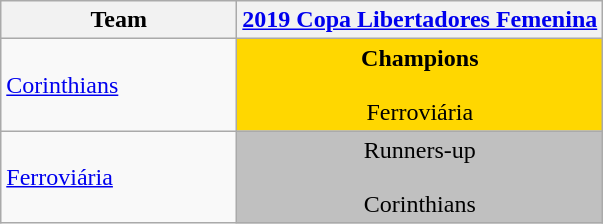<table class="wikitable">
<tr>
<th width=150>Team</th>
<th width=><a href='#'>2019 Copa Libertadores Femenina</a></th>
</tr>
<tr>
<td><a href='#'>Corinthians</a></td>
<td align=center bgcolor=gold><strong>Champions</strong><br><br> Ferroviária</td>
</tr>
<tr>
<td><a href='#'>Ferroviária</a></td>
<td align=center bgcolor=silver>Runners-up<br><br> Corinthians</td>
</tr>
</table>
